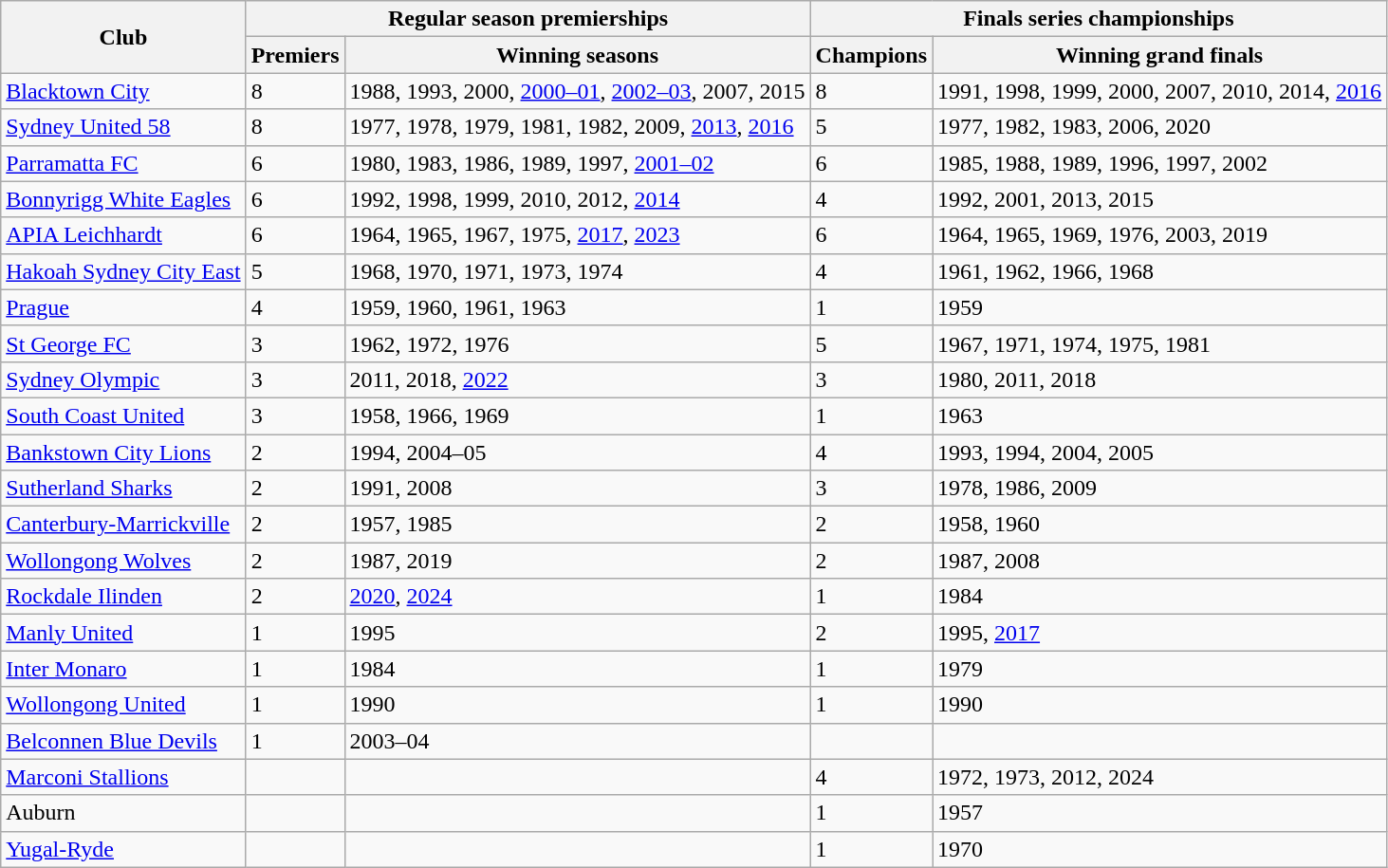<table class="wikitable sortable" style="text-align:center, font-size:92%">
<tr>
<th rowspan=2>Club</th>
<th colspan=2>Regular season premierships</th>
<th colspan=2>Finals series championships</th>
</tr>
<tr>
<th>Premiers</th>
<th>Winning seasons</th>
<th>Champions</th>
<th>Winning grand finals</th>
</tr>
<tr>
<td><a href='#'>Blacktown City</a></td>
<td>8</td>
<td>1988, 1993, 2000, <a href='#'>2000–01</a>, <a href='#'>2002–03</a>, 2007, 2015</td>
<td>8</td>
<td>1991, 1998, 1999, 2000, 2007, 2010, 2014, <a href='#'>2016</a></td>
</tr>
<tr>
<td><a href='#'>Sydney United 58</a></td>
<td>8</td>
<td>1977, 1978, 1979, 1981, 1982, 2009, <a href='#'>2013</a>, <a href='#'>2016</a></td>
<td>5</td>
<td>1977, 1982, 1983, 2006, 2020</td>
</tr>
<tr>
<td><a href='#'>Parramatta FC</a></td>
<td>6</td>
<td>1980, 1983, 1986, 1989, 1997, <a href='#'>2001–02</a></td>
<td>6</td>
<td>1985, 1988, 1989, 1996, 1997, 2002</td>
</tr>
<tr>
<td><a href='#'>Bonnyrigg White Eagles</a></td>
<td>6</td>
<td>1992, 1998, 1999, 2010, 2012, <a href='#'>2014</a></td>
<td>4</td>
<td>1992, 2001, 2013, 2015</td>
</tr>
<tr>
<td><a href='#'>APIA Leichhardt</a></td>
<td>6</td>
<td>1964, 1965, 1967, 1975, <a href='#'>2017</a>, <a href='#'>2023</a></td>
<td>6</td>
<td>1964, 1965, 1969, 1976, 2003, 2019</td>
</tr>
<tr>
<td><a href='#'>Hakoah Sydney City East</a></td>
<td>5</td>
<td>1968, 1970, 1971, 1973, 1974</td>
<td>4</td>
<td>1961, 1962, 1966, 1968</td>
</tr>
<tr>
<td><a href='#'>Prague</a></td>
<td>4</td>
<td>1959, 1960, 1961, 1963</td>
<td>1</td>
<td>1959</td>
</tr>
<tr>
<td><a href='#'>St George FC</a></td>
<td>3</td>
<td>1962, 1972, 1976</td>
<td>5</td>
<td>1967, 1971, 1974, 1975, 1981</td>
</tr>
<tr>
<td><a href='#'>Sydney Olympic</a></td>
<td>3</td>
<td>2011, 2018, <a href='#'>2022</a></td>
<td>3</td>
<td>1980, 2011, 2018</td>
</tr>
<tr>
<td><a href='#'>South Coast United</a></td>
<td>3</td>
<td>1958, 1966, 1969</td>
<td>1</td>
<td>1963</td>
</tr>
<tr>
<td><a href='#'>Bankstown City Lions</a></td>
<td>2</td>
<td>1994, 2004–05</td>
<td>4</td>
<td>1993, 1994, 2004, 2005</td>
</tr>
<tr>
<td><a href='#'>Sutherland Sharks</a></td>
<td>2</td>
<td>1991, 2008</td>
<td>3</td>
<td>1978, 1986, 2009</td>
</tr>
<tr>
<td><a href='#'>Canterbury-Marrickville</a></td>
<td>2</td>
<td>1957, 1985</td>
<td>2</td>
<td>1958, 1960</td>
</tr>
<tr>
<td><a href='#'>Wollongong Wolves</a></td>
<td>2</td>
<td>1987, 2019</td>
<td>2</td>
<td>1987, 2008</td>
</tr>
<tr>
<td><a href='#'>Rockdale Ilinden</a></td>
<td>2</td>
<td><a href='#'>2020</a>, <a href='#'>2024</a></td>
<td>1</td>
<td>1984</td>
</tr>
<tr>
<td><a href='#'>Manly United</a></td>
<td>1</td>
<td>1995</td>
<td>2</td>
<td>1995, <a href='#'>2017</a></td>
</tr>
<tr>
<td><a href='#'>Inter Monaro</a></td>
<td>1</td>
<td>1984</td>
<td>1</td>
<td>1979</td>
</tr>
<tr>
<td><a href='#'>Wollongong United</a></td>
<td>1</td>
<td>1990</td>
<td>1</td>
<td>1990</td>
</tr>
<tr>
<td><a href='#'>Belconnen Blue Devils</a></td>
<td>1</td>
<td>2003–04</td>
<td></td>
<td></td>
</tr>
<tr>
<td><a href='#'>Marconi Stallions</a></td>
<td></td>
<td></td>
<td>4</td>
<td>1972, 1973, 2012, 2024</td>
</tr>
<tr>
<td>Auburn</td>
<td></td>
<td></td>
<td>1</td>
<td>1957</td>
</tr>
<tr>
<td><a href='#'>Yugal-Ryde</a></td>
<td></td>
<td></td>
<td>1</td>
<td>1970</td>
</tr>
</table>
